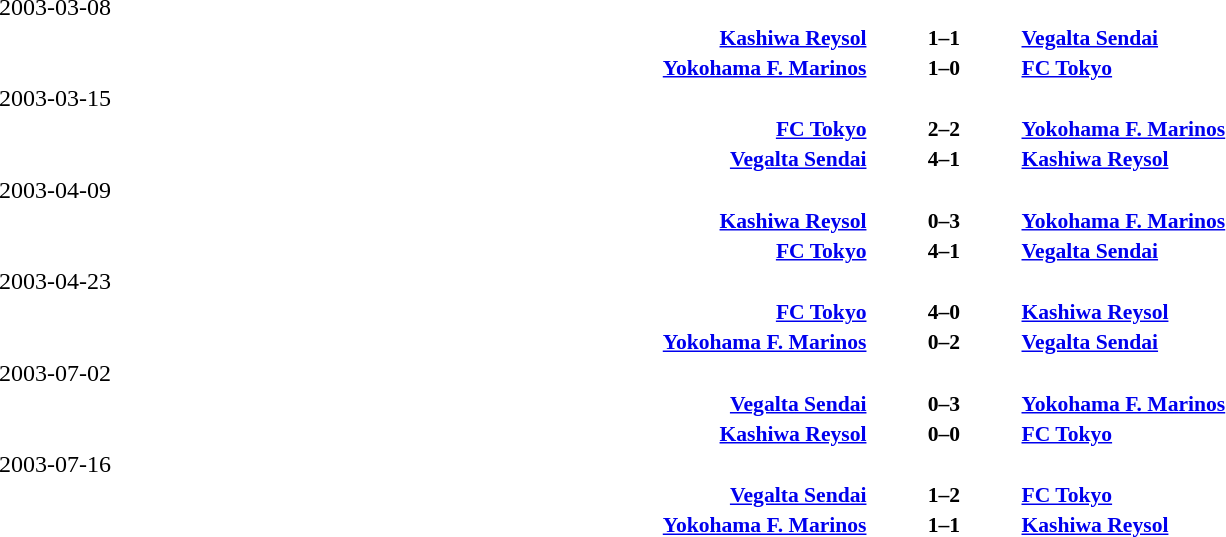<table width=100% cellspacing=1>
<tr>
<th></th>
<th></th>
<th></th>
</tr>
<tr>
<td>2003-03-08</td>
</tr>
<tr style=font-size:90%>
<td align=right><strong><a href='#'>Kashiwa Reysol</a></strong></td>
<td align=center><strong>1–1</strong></td>
<td><strong><a href='#'>Vegalta Sendai</a></strong></td>
</tr>
<tr style=font-size:90%>
<td align=right><strong><a href='#'>Yokohama F. Marinos</a></strong></td>
<td align=center><strong>1–0</strong></td>
<td><strong><a href='#'>FC Tokyo</a></strong></td>
</tr>
<tr>
<td>2003-03-15</td>
</tr>
<tr style=font-size:90%>
<td align=right><strong><a href='#'>FC Tokyo</a></strong></td>
<td align=center><strong>2–2</strong></td>
<td><strong><a href='#'>Yokohama F. Marinos</a></strong></td>
</tr>
<tr style=font-size:90%>
<td align=right><strong><a href='#'>Vegalta Sendai</a></strong></td>
<td align=center><strong>4–1</strong></td>
<td><strong><a href='#'>Kashiwa Reysol</a></strong></td>
</tr>
<tr>
<td>2003-04-09</td>
</tr>
<tr style=font-size:90%>
<td align=right><strong><a href='#'>Kashiwa Reysol</a></strong></td>
<td align=center><strong>0–3</strong></td>
<td><strong><a href='#'>Yokohama F. Marinos</a></strong></td>
</tr>
<tr style=font-size:90%>
<td align=right><strong><a href='#'>FC Tokyo</a></strong></td>
<td align=center><strong>4–1</strong></td>
<td><strong><a href='#'>Vegalta Sendai</a></strong></td>
</tr>
<tr>
<td>2003-04-23</td>
</tr>
<tr style=font-size:90%>
<td align=right><strong><a href='#'>FC Tokyo</a></strong></td>
<td align=center><strong>4–0</strong></td>
<td><strong><a href='#'>Kashiwa Reysol</a></strong></td>
</tr>
<tr style=font-size:90%>
<td align=right><strong><a href='#'>Yokohama F. Marinos</a></strong></td>
<td align=center><strong>0–2</strong></td>
<td><strong><a href='#'>Vegalta Sendai</a></strong></td>
</tr>
<tr>
<td>2003-07-02</td>
</tr>
<tr style=font-size:90%>
<td align=right><strong><a href='#'>Vegalta Sendai</a></strong></td>
<td align=center><strong>0–3</strong></td>
<td><strong><a href='#'>Yokohama F. Marinos</a></strong></td>
</tr>
<tr style=font-size:90%>
<td align=right><strong><a href='#'>Kashiwa Reysol</a></strong></td>
<td align=center><strong>0–0</strong></td>
<td><strong><a href='#'>FC Tokyo</a></strong></td>
</tr>
<tr>
<td>2003-07-16</td>
</tr>
<tr style=font-size:90%>
<td align=right><strong><a href='#'>Vegalta Sendai</a></strong></td>
<td align=center><strong>1–2</strong></td>
<td><strong><a href='#'>FC Tokyo</a></strong></td>
</tr>
<tr style=font-size:90%>
<td align=right><strong><a href='#'>Yokohama F. Marinos</a></strong></td>
<td align=center><strong>1–1</strong></td>
<td><strong><a href='#'>Kashiwa Reysol</a></strong></td>
</tr>
</table>
